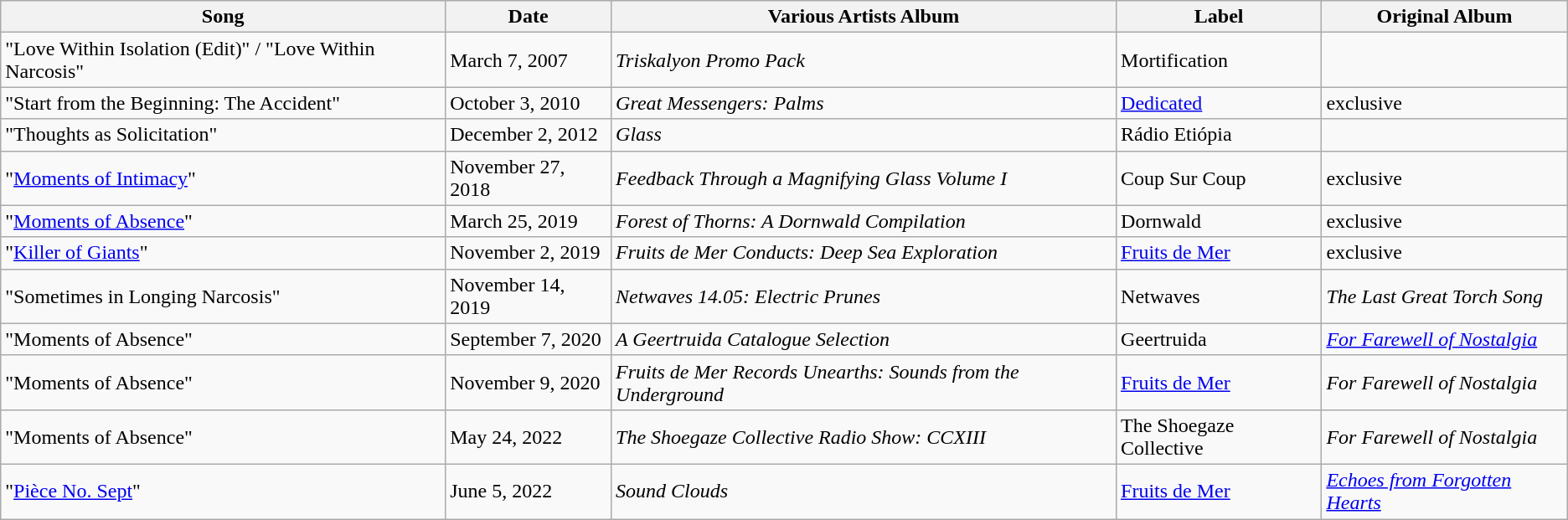<table class="wikitable sortable plainrowheaders">
<tr>
<th scope="col">Song</th>
<th scope="col">Date</th>
<th scope="col">Various Artists Album</th>
<th scope="col">Label</th>
<th scope="col">Original Album</th>
</tr>
<tr>
<td>"Love Within Isolation (Edit)" / "Love Within Narcosis"</td>
<td>March 7, 2007</td>
<td><em>Triskalyon Promo Pack</em></td>
<td>Mortification</td>
<td></td>
</tr>
<tr>
<td>"Start from the Beginning: The Accident"</td>
<td>October 3, 2010</td>
<td><em>Great Messengers: Palms</em></td>
<td><a href='#'>Dedicated</a></td>
<td>exclusive</td>
</tr>
<tr>
<td>"Thoughts as Solicitation"</td>
<td>December 2, 2012</td>
<td><em>Glass</em></td>
<td>Rádio Etiópia</td>
<td></td>
</tr>
<tr>
<td>"<a href='#'>Moments of Intimacy</a>"</td>
<td>November 27, 2018</td>
<td><em>Feedback Through a Magnifying Glass Volume I</em></td>
<td>Coup Sur Coup</td>
<td>exclusive</td>
</tr>
<tr>
<td>"<a href='#'>Moments of Absence</a>"</td>
<td>March 25, 2019</td>
<td><em>Forest of Thorns: A Dornwald Compilation</em></td>
<td>Dornwald</td>
<td>exclusive</td>
</tr>
<tr>
<td>"<a href='#'>Killer of Giants</a>"</td>
<td>November 2, 2019</td>
<td><em>Fruits de Mer Conducts: Deep Sea Exploration</em></td>
<td><a href='#'>Fruits de Mer</a></td>
<td>exclusive</td>
</tr>
<tr>
<td>"Sometimes in Longing Narcosis"</td>
<td>November 14, 2019</td>
<td><em>Netwaves 14.05: Electric Prunes</em></td>
<td>Netwaves</td>
<td><em>The Last Great Torch Song</em></td>
</tr>
<tr>
<td>"Moments of Absence"</td>
<td>September 7, 2020</td>
<td><em>A Geertruida Catalogue Selection</em></td>
<td>Geertruida</td>
<td><em><a href='#'>For Farewell of Nostalgia</a></em></td>
</tr>
<tr>
<td>"Moments of Absence"</td>
<td>November 9, 2020</td>
<td><em>Fruits de Mer Records Unearths: Sounds from the Underground</em></td>
<td><a href='#'>Fruits de Mer</a></td>
<td><em>For Farewell of Nostalgia</em></td>
</tr>
<tr>
<td>"Moments of Absence"</td>
<td>May 24, 2022</td>
<td><em>The Shoegaze Collective Radio Show: CCXIII</em></td>
<td>The Shoegaze Collective</td>
<td><em>For Farewell of Nostalgia</em></td>
</tr>
<tr>
<td>"<a href='#'>Pièce No. Sept</a>"</td>
<td>June 5, 2022</td>
<td><em>Sound Clouds</em></td>
<td><a href='#'>Fruits de Mer</a></td>
<td><em><a href='#'>Echoes from Forgotten Hearts</a></em></td>
</tr>
</table>
